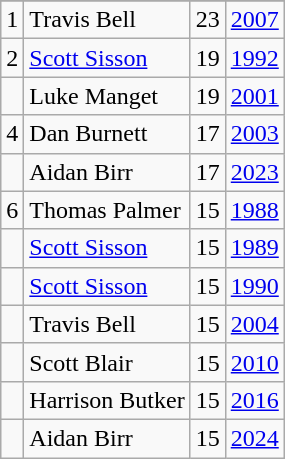<table class="wikitable">
<tr>
</tr>
<tr>
<td>1</td>
<td>Travis Bell</td>
<td>23</td>
<td><a href='#'>2007</a></td>
</tr>
<tr>
<td>2</td>
<td><a href='#'>Scott Sisson</a></td>
<td>19</td>
<td><a href='#'>1992</a></td>
</tr>
<tr>
<td></td>
<td>Luke Manget</td>
<td>19</td>
<td><a href='#'>2001</a></td>
</tr>
<tr>
<td>4</td>
<td>Dan Burnett</td>
<td>17</td>
<td><a href='#'>2003</a></td>
</tr>
<tr>
<td></td>
<td>Aidan Birr</td>
<td>17</td>
<td><a href='#'>2023</a></td>
</tr>
<tr>
<td>6</td>
<td>Thomas Palmer</td>
<td>15</td>
<td><a href='#'>1988</a></td>
</tr>
<tr>
<td></td>
<td><a href='#'>Scott Sisson</a></td>
<td>15</td>
<td><a href='#'>1989</a></td>
</tr>
<tr>
<td></td>
<td><a href='#'>Scott Sisson</a></td>
<td>15</td>
<td><a href='#'>1990</a></td>
</tr>
<tr>
<td></td>
<td>Travis Bell</td>
<td>15</td>
<td><a href='#'>2004</a></td>
</tr>
<tr>
<td></td>
<td>Scott Blair</td>
<td>15</td>
<td><a href='#'>2010</a></td>
</tr>
<tr>
<td></td>
<td>Harrison Butker</td>
<td>15</td>
<td><a href='#'>2016</a></td>
</tr>
<tr>
<td></td>
<td>Aidan Birr</td>
<td>15</td>
<td><a href='#'>2024</a></td>
</tr>
</table>
